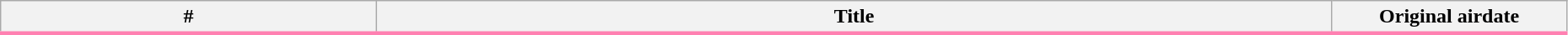<table class="wikitable" width="98%" style="background:#fff;">
<tr style="border-bottom:3px solid #FF80B1">
<th>#</th>
<th>Title</th>
<th width="15%">Original airdate<br>

</th>
</tr>
</table>
